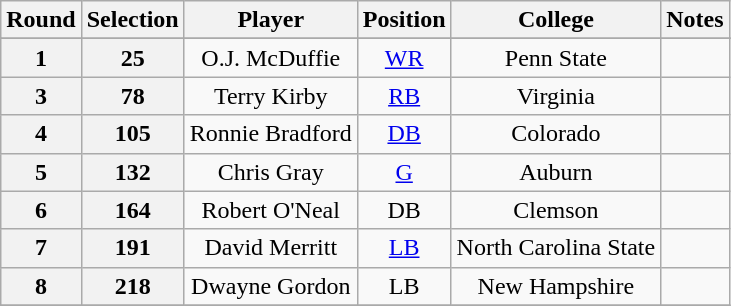<table class="wikitable" style="text-align:center">
<tr>
<th>Round</th>
<th>Selection</th>
<th>Player</th>
<th>Position</th>
<th>College</th>
<th>Notes</th>
</tr>
<tr>
</tr>
<tr align="center" bgcolor="">
<th>1</th>
<th>25</th>
<td>O.J. McDuffie</td>
<td><a href='#'>WR</a></td>
<td>Penn State</td>
<td></td>
</tr>
<tr align="center" bgcolor="">
<th>3</th>
<th>78</th>
<td>Terry Kirby</td>
<td><a href='#'>RB</a></td>
<td>Virginia</td>
<td></td>
</tr>
<tr align="center" bgcolor="">
<th>4</th>
<th>105</th>
<td>Ronnie Bradford</td>
<td><a href='#'>DB</a></td>
<td>Colorado</td>
<td></td>
</tr>
<tr align="center" bgcolor="">
<th>5</th>
<th>132</th>
<td>Chris Gray</td>
<td><a href='#'>G</a></td>
<td>Auburn</td>
<td></td>
</tr>
<tr align="center" bgcolor="">
<th>6</th>
<th>164</th>
<td>Robert O'Neal</td>
<td>DB</td>
<td>Clemson</td>
<td></td>
</tr>
<tr align="center" bgcolor="">
<th>7</th>
<th>191</th>
<td>David Merritt</td>
<td><a href='#'>LB</a></td>
<td>North Carolina State</td>
<td></td>
</tr>
<tr align="center" bgcolor="">
<th>8</th>
<th>218</th>
<td>Dwayne Gordon</td>
<td>LB</td>
<td>New Hampshire</td>
<td></td>
</tr>
<tr align="center" bgcolor="">
</tr>
</table>
